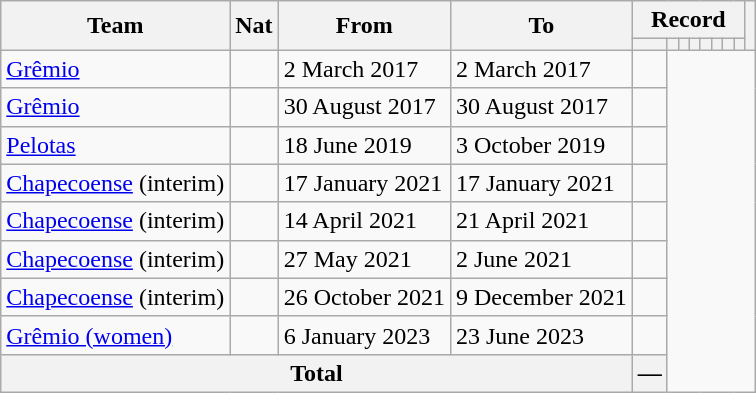<table class="wikitable" style="text-align: center">
<tr>
<th rowspan="2">Team</th>
<th rowspan="2">Nat</th>
<th rowspan="2">From</th>
<th rowspan="2">To</th>
<th colspan="8">Record</th>
<th rowspan=2></th>
</tr>
<tr>
<th></th>
<th></th>
<th></th>
<th></th>
<th></th>
<th></th>
<th></th>
<th></th>
</tr>
<tr>
<td align=left><a href='#'>Grêmio</a></td>
<td></td>
<td align=left>2 March 2017</td>
<td align=left>2 March 2017<br></td>
<td></td>
</tr>
<tr>
<td align=left><a href='#'>Grêmio</a></td>
<td></td>
<td align=left>30 August 2017</td>
<td align=left>30 August 2017<br></td>
<td></td>
</tr>
<tr>
<td align=left><a href='#'>Pelotas</a></td>
<td></td>
<td align=left>18 June 2019</td>
<td align=left>3 October 2019<br></td>
<td></td>
</tr>
<tr>
<td align=left><a href='#'>Chapecoense</a> (interim)</td>
<td></td>
<td align=left>17 January 2021</td>
<td align=left>17 January 2021<br></td>
<td></td>
</tr>
<tr>
<td align=left><a href='#'>Chapecoense</a> (interim)</td>
<td></td>
<td align=left>14 April 2021</td>
<td align=left>21 April 2021<br></td>
<td></td>
</tr>
<tr>
<td align=left><a href='#'>Chapecoense</a> (interim)</td>
<td></td>
<td align=left>27 May 2021</td>
<td align=left>2 June 2021<br></td>
<td></td>
</tr>
<tr>
<td align=left><a href='#'>Chapecoense</a> (interim)</td>
<td></td>
<td align=left>26 October 2021</td>
<td align=left>9 December 2021<br></td>
<td></td>
</tr>
<tr>
<td align=left><a href='#'>Grêmio (women)</a></td>
<td></td>
<td align=left>6 January 2023</td>
<td align=left>23 June 2023<br></td>
<td></td>
</tr>
<tr>
<th colspan="4">Total<br></th>
<th>—</th>
</tr>
</table>
